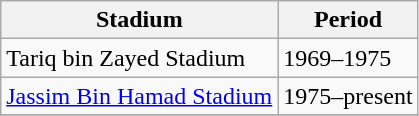<table class="wikitable">
<tr>
<th>Stadium</th>
<th>Period</th>
</tr>
<tr>
<td>Tariq bin Zayed Stadium</td>
<td>1969–1975</td>
</tr>
<tr>
<td><a href='#'>Jassim Bin Hamad Stadium</a></td>
<td>1975–present</td>
</tr>
<tr>
</tr>
</table>
